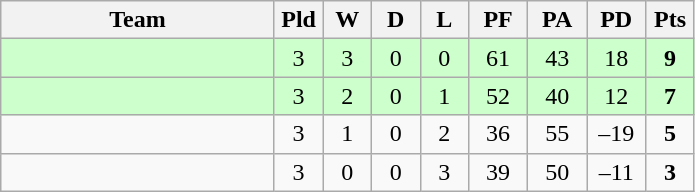<table class="wikitable" style="text-align:center;">
<tr>
<th width=175>Team</th>
<th width=25 abbr="Played">Pld</th>
<th width=25 abbr="Won">W</th>
<th width=25 abbr="Drawn">D</th>
<th width=25 abbr="Lost">L</th>
<th width=32 abbr="Points for">PF</th>
<th width=32 abbr="Points against">PA</th>
<th width=32 abbr="Points difference">PD</th>
<th width=25 abbr="Points">Pts</th>
</tr>
<tr bgcolor=ccffcc>
<td align=left></td>
<td>3</td>
<td>3</td>
<td>0</td>
<td>0</td>
<td>61</td>
<td>43</td>
<td>18</td>
<td><strong>9</strong></td>
</tr>
<tr bgcolor=ccffcc>
<td align=left></td>
<td>3</td>
<td>2</td>
<td>0</td>
<td>1</td>
<td>52</td>
<td>40</td>
<td>12</td>
<td><strong>7</strong></td>
</tr>
<tr>
<td align=left></td>
<td>3</td>
<td>1</td>
<td>0</td>
<td>2</td>
<td>36</td>
<td>55</td>
<td>–19</td>
<td><strong>5</strong></td>
</tr>
<tr>
<td align=left></td>
<td>3</td>
<td>0</td>
<td>0</td>
<td>3</td>
<td>39</td>
<td>50</td>
<td>–11</td>
<td><strong>3</strong></td>
</tr>
</table>
